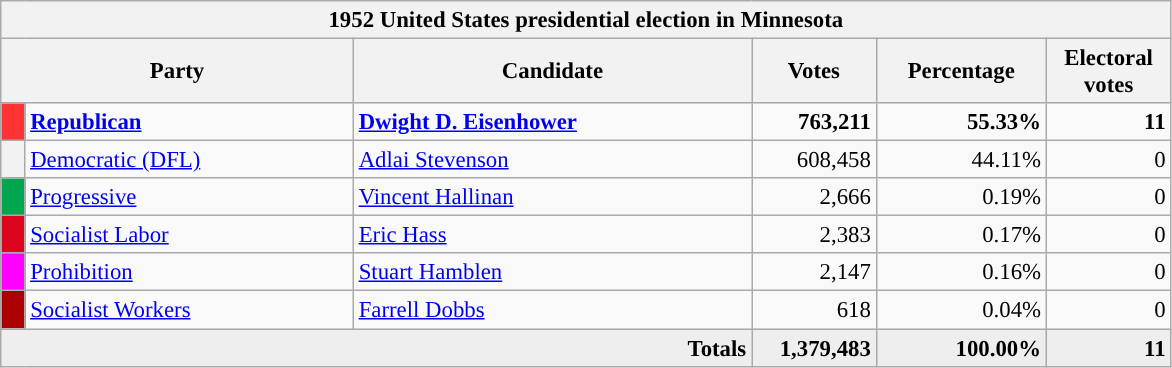<table class="wikitable" style="font-size: 95%;">
<tr>
<th colspan="6">1952 United States presidential election in Minnesota</th>
</tr>
<tr>
<th colspan="2" style="width: 15em">Party</th>
<th style="width: 17em">Candidate</th>
<th style="width: 5em">Votes</th>
<th style="width: 7em">Percentage</th>
<th style="width: 5em">Electoral votes</th>
</tr>
<tr>
<th style="background-color:#FF3333; width: 3px"></th>
<td style="width: 130px"><strong><a href='#'>Republican</a></strong></td>
<td><strong><a href='#'>Dwight D. Eisenhower</a></strong></td>
<td align="right"><strong>763,211</strong></td>
<td align="right"><strong>55.33%</strong></td>
<td align="right"><strong>11</strong></td>
</tr>
<tr>
<th style="background-color:"></th>
<td style="width: 130px"><a href='#'>Democratic (DFL)</a></td>
<td><a href='#'>Adlai Stevenson</a></td>
<td align="right">608,458</td>
<td align="right">44.11%</td>
<td align="right">0</td>
</tr>
<tr>
<th style="background-color:#00A550; width: 3px"></th>
<td style="width: 130px"><a href='#'>Progressive</a></td>
<td><a href='#'>Vincent Hallinan</a></td>
<td align="right">2,666</td>
<td align="right">0.19%</td>
<td align="right">0</td>
</tr>
<tr>
<th style="background-color:#DD051D; width: 3px"></th>
<td style="width: 130px"><a href='#'>Socialist Labor</a></td>
<td><a href='#'>Eric Hass</a></td>
<td align="right">2,383</td>
<td align="right">0.17%</td>
<td align="right">0</td>
</tr>
<tr>
<th style="background-color:#FF00FF; width: 3px"></th>
<td style="width: 130px"><a href='#'>Prohibition</a></td>
<td><a href='#'>Stuart Hamblen</a></td>
<td align="right">2,147</td>
<td align="right">0.16%</td>
<td align="right">0</td>
</tr>
<tr>
<th style="background-color:#aa0000; width: 3px"></th>
<td style="width: 130px"><a href='#'>Socialist Workers</a></td>
<td><a href='#'>Farrell Dobbs</a></td>
<td align="right">618</td>
<td align="right">0.04%</td>
<td align="right">0</td>
</tr>
<tr bgcolor="#EEEEEE">
<td colspan="3" align="right"><strong>Totals</strong></td>
<td align="right"><strong>1,379,483</strong></td>
<td align="right"><strong>100.00%</strong></td>
<td align="right"><strong>11</strong></td>
</tr>
</table>
